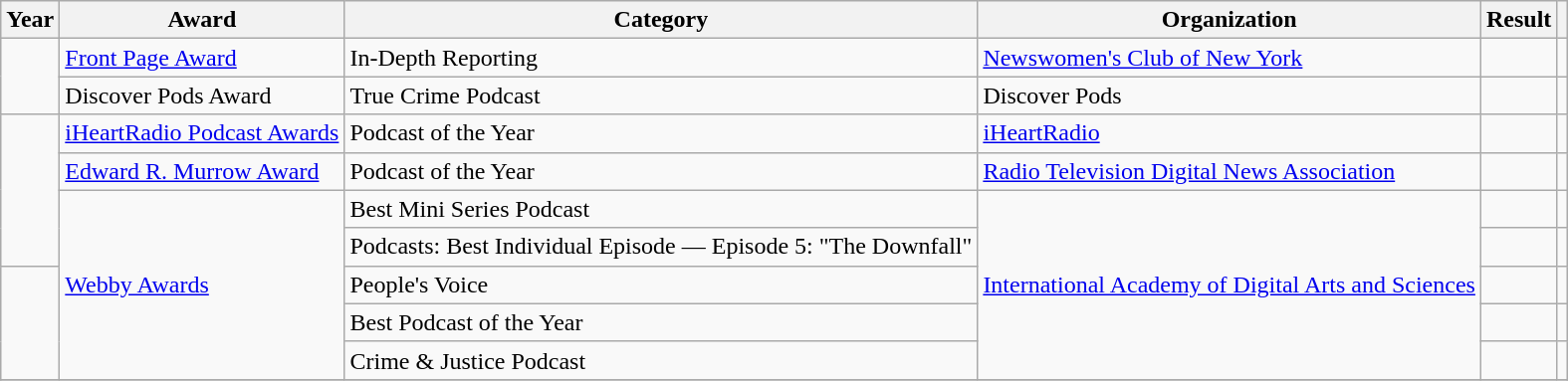<table class="wikitable sortable plainrowheaders">
<tr>
<th scope="col">Year</th>
<th scope="col">Award</th>
<th scope="col">Category</th>
<th scope="col">Organization</th>
<th scope="col">Result</th>
<th scope="col" class="unsortable"></th>
</tr>
<tr>
<td rowspan="2"></td>
<td><a href='#'>Front Page Award</a></td>
<td>In-Depth Reporting</td>
<td><a href='#'>Newswomen's Club of New York</a></td>
<td></td>
<td></td>
</tr>
<tr>
<td>Discover Pods Award</td>
<td>True Crime Podcast</td>
<td>Discover Pods</td>
<td></td>
<td></td>
</tr>
<tr>
<td rowspan="4"></td>
<td><a href='#'>iHeartRadio Podcast Awards</a></td>
<td>Podcast of the Year</td>
<td><a href='#'>iHeartRadio</a></td>
<td></td>
<td></td>
</tr>
<tr>
<td><a href='#'>Edward R. Murrow Award</a></td>
<td>Podcast of the Year</td>
<td><a href='#'>Radio Television Digital News Association</a></td>
<td></td>
<td></td>
</tr>
<tr>
<td rowspan="5"><a href='#'>Webby Awards</a></td>
<td>Best Mini Series Podcast</td>
<td rowspan="5"><a href='#'>International Academy of Digital Arts and Sciences</a></td>
<td></td>
<td></td>
</tr>
<tr>
<td>Podcasts: Best Individual Episode — Episode 5: "The Downfall"</td>
<td></td>
<td></td>
</tr>
<tr>
<td rowspan="3"></td>
<td>People's Voice</td>
<td></td>
<td></td>
</tr>
<tr>
<td>Best Podcast of the Year</td>
<td></td>
<td></td>
</tr>
<tr>
<td>Crime & Justice Podcast</td>
<td></td>
<td></td>
</tr>
<tr>
</tr>
</table>
